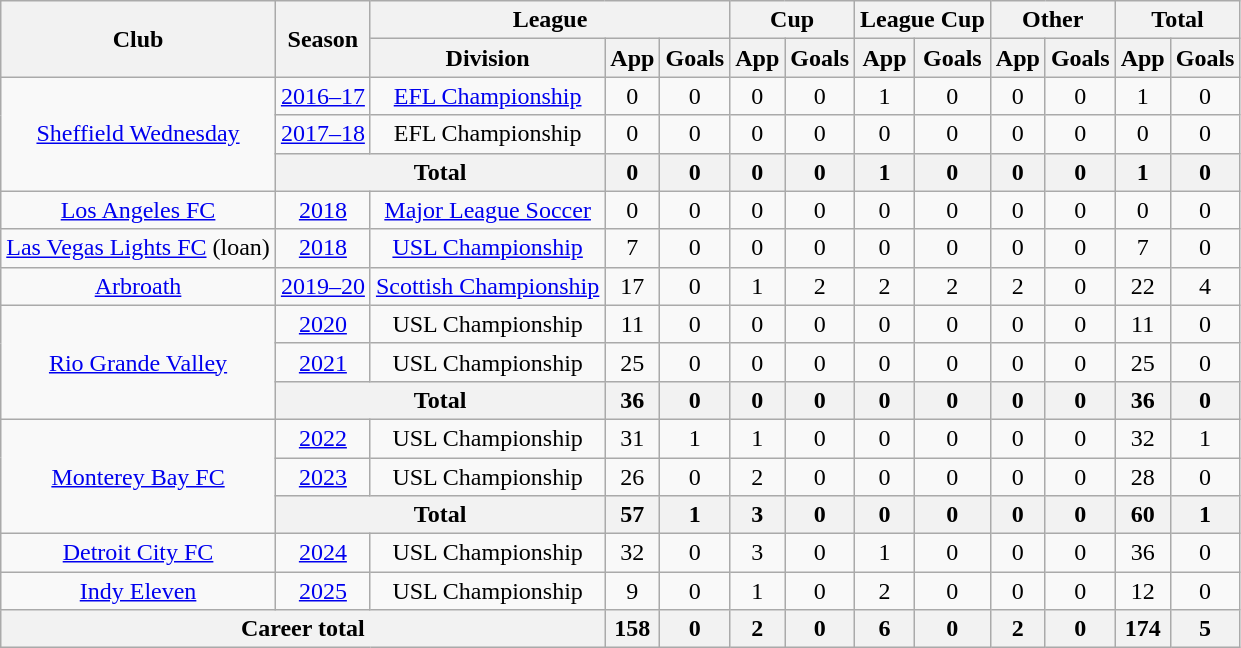<table class="wikitable" style="text-align: center;">
<tr>
<th rowspan=2>Club</th>
<th rowspan=2>Season</th>
<th colspan=3>League</th>
<th colspan=2>Cup</th>
<th colspan=2>League Cup</th>
<th colspan=2>Other</th>
<th colspan=2>Total</th>
</tr>
<tr>
<th>Division</th>
<th>App</th>
<th>Goals</th>
<th>App</th>
<th>Goals</th>
<th>App</th>
<th>Goals</th>
<th>App</th>
<th>Goals</th>
<th>App</th>
<th>Goals</th>
</tr>
<tr>
<td rowspan=3><a href='#'>Sheffield Wednesday</a></td>
<td><a href='#'>2016–17</a></td>
<td><a href='#'>EFL Championship</a></td>
<td>0</td>
<td>0</td>
<td>0</td>
<td>0</td>
<td>1</td>
<td>0</td>
<td>0</td>
<td>0</td>
<td>1</td>
<td>0</td>
</tr>
<tr>
<td><a href='#'>2017–18</a></td>
<td>EFL Championship</td>
<td>0</td>
<td>0</td>
<td>0</td>
<td>0</td>
<td>0</td>
<td>0</td>
<td>0</td>
<td>0</td>
<td>0</td>
<td>0</td>
</tr>
<tr>
<th colspan=2>Total</th>
<th>0</th>
<th>0</th>
<th>0</th>
<th>0</th>
<th>1</th>
<th>0</th>
<th>0</th>
<th>0</th>
<th>1</th>
<th>0</th>
</tr>
<tr>
<td><a href='#'>Los Angeles FC</a></td>
<td><a href='#'>2018</a></td>
<td><a href='#'>Major League Soccer</a></td>
<td>0</td>
<td>0</td>
<td>0</td>
<td>0</td>
<td>0</td>
<td>0</td>
<td>0</td>
<td>0</td>
<td>0</td>
<td>0</td>
</tr>
<tr>
<td><a href='#'>Las Vegas Lights FC</a> (loan)</td>
<td><a href='#'>2018</a></td>
<td><a href='#'>USL Championship</a></td>
<td>7</td>
<td>0</td>
<td>0</td>
<td>0</td>
<td>0</td>
<td>0</td>
<td>0</td>
<td>0</td>
<td>7</td>
<td>0</td>
</tr>
<tr>
<td><a href='#'>Arbroath</a></td>
<td><a href='#'>2019–20</a></td>
<td><a href='#'>Scottish Championship</a></td>
<td>17</td>
<td>0</td>
<td>1</td>
<td>2</td>
<td>2</td>
<td>2</td>
<td>2</td>
<td>0</td>
<td>22</td>
<td>4</td>
</tr>
<tr>
<td rowspan=3><a href='#'>Rio Grande Valley</a></td>
<td><a href='#'>2020</a></td>
<td>USL Championship</td>
<td>11</td>
<td>0</td>
<td>0</td>
<td>0</td>
<td>0</td>
<td>0</td>
<td>0</td>
<td>0</td>
<td>11</td>
<td>0</td>
</tr>
<tr>
<td><a href='#'>2021</a></td>
<td>USL Championship</td>
<td>25</td>
<td>0</td>
<td>0</td>
<td>0</td>
<td>0</td>
<td>0</td>
<td>0</td>
<td>0</td>
<td>25</td>
<td>0</td>
</tr>
<tr>
<th colspan=2>Total</th>
<th>36</th>
<th>0</th>
<th>0</th>
<th>0</th>
<th>0</th>
<th>0</th>
<th>0</th>
<th>0</th>
<th>36</th>
<th>0</th>
</tr>
<tr>
<td rowspan="3"><a href='#'>Monterey Bay FC</a></td>
<td><a href='#'>2022</a></td>
<td>USL Championship</td>
<td>31</td>
<td>1</td>
<td>1</td>
<td>0</td>
<td>0</td>
<td>0</td>
<td>0</td>
<td>0</td>
<td>32</td>
<td>1</td>
</tr>
<tr>
<td><a href='#'>2023</a></td>
<td>USL Championship</td>
<td>26</td>
<td>0</td>
<td>2</td>
<td>0</td>
<td>0</td>
<td>0</td>
<td>0</td>
<td>0</td>
<td>28</td>
<td>0</td>
</tr>
<tr>
<th colspan="2">Total</th>
<th>57</th>
<th>1</th>
<th>3</th>
<th>0</th>
<th>0</th>
<th>0</th>
<th>0</th>
<th>0</th>
<th>60</th>
<th>1</th>
</tr>
<tr>
<td><a href='#'>Detroit City FC</a></td>
<td><a href='#'>2024</a></td>
<td>USL Championship</td>
<td>32</td>
<td>0</td>
<td>3</td>
<td>0</td>
<td>1</td>
<td>0</td>
<td>0</td>
<td>0</td>
<td>36</td>
<td>0</td>
</tr>
<tr>
<td><a href='#'>Indy Eleven</a></td>
<td><a href='#'>2025</a></td>
<td>USL Championship</td>
<td>9</td>
<td>0</td>
<td>1</td>
<td>0</td>
<td>2</td>
<td>0</td>
<td>0</td>
<td>0</td>
<td>12</td>
<td>0</td>
</tr>
<tr>
<th colspan="3">Career total</th>
<th>158</th>
<th>0</th>
<th>2</th>
<th>0</th>
<th>6</th>
<th>0</th>
<th>2</th>
<th>0</th>
<th>174</th>
<th>5</th>
</tr>
</table>
